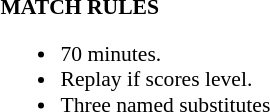<table width=100% style="font-size: 90%">
<tr>
<td><strong>MATCH RULES</strong><br><ul><li>70 minutes.</li><li>Replay if scores level.</li><li>Three named substitutes</li></ul></td>
</tr>
</table>
